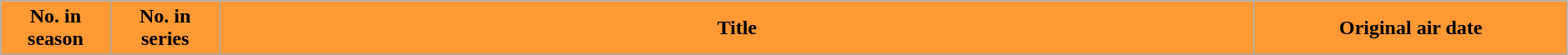<table class="wikitable plainrowheaders" style="width:99%;">
<tr>
<th scope="col" style="background-color: #FF9933; color: #000000;" width=7%>No. in<br>season</th>
<th scope="col" style="background-color: #FF9933; color: #000000;" width=7%>No. in<br>series</th>
<th scope="col" style="background-color: #FF9933; color: #000000;">Title</th>
<th scope="col" style="background-color: #FF9933; color: #000000;" width=20%>Original air date</th>
</tr>
<tr>
</tr>
</table>
